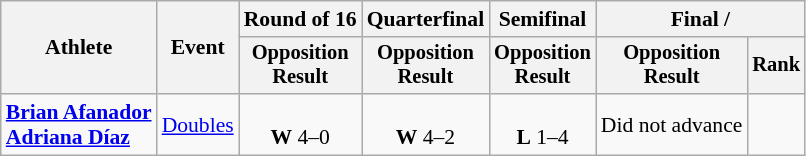<table class=wikitable style=font-size:90%;text-align:center>
<tr>
<th rowspan=2>Athlete</th>
<th rowspan=2>Event</th>
<th>Round of 16</th>
<th>Quarterfinal</th>
<th>Semifinal</th>
<th colspan=2>Final / </th>
</tr>
<tr style=font-size:95%>
<th>Opposition<br>Result</th>
<th>Opposition<br>Result</th>
<th>Opposition<br>Result</th>
<th>Opposition<br>Result</th>
<th>Rank</th>
</tr>
<tr>
<td align=left><strong><a href='#'>Brian Afanador</a><br><a href='#'>Adriana Díaz</a></strong></td>
<td align=left><a href='#'>Doubles</a></td>
<td><br><strong>W</strong> 4–0</td>
<td><br><strong>W</strong> 4–2</td>
<td><br><strong>L</strong> 1–4</td>
<td>Did not advance</td>
<td></td>
</tr>
</table>
